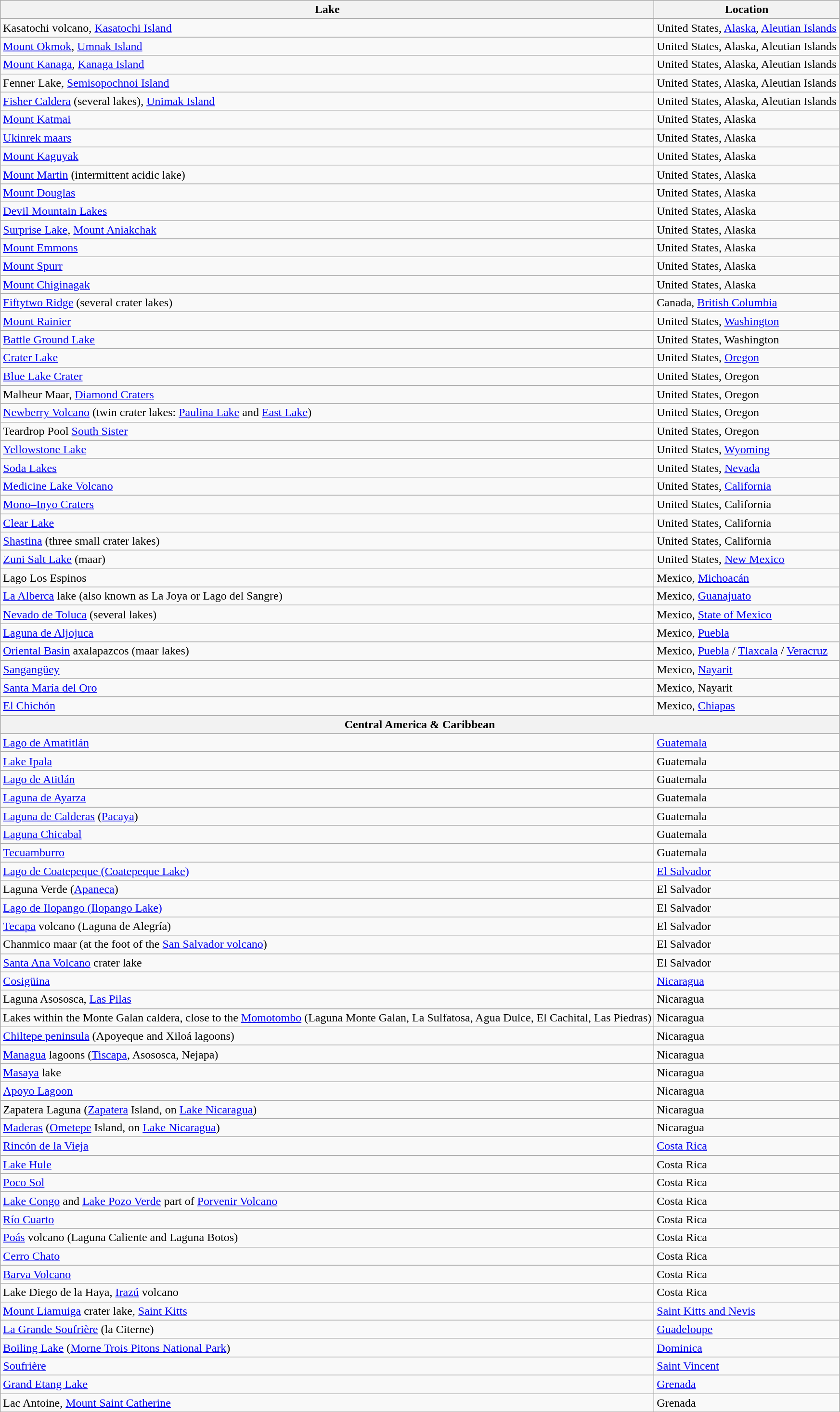<table class="wikitable">
<tr>
<th>Lake</th>
<th>Location</th>
</tr>
<tr>
<td>Kasatochi volcano, <a href='#'>Kasatochi Island</a></td>
<td>United States, <a href='#'>Alaska</a>, <a href='#'>Aleutian Islands</a></td>
</tr>
<tr>
<td><a href='#'>Mount Okmok</a>, <a href='#'>Umnak Island</a></td>
<td>United States, Alaska, Aleutian Islands</td>
</tr>
<tr>
<td><a href='#'>Mount Kanaga</a>, <a href='#'>Kanaga Island</a></td>
<td>United States, Alaska, Aleutian Islands</td>
</tr>
<tr>
<td>Fenner Lake, <a href='#'>Semisopochnoi Island</a></td>
<td>United States, Alaska, Aleutian Islands</td>
</tr>
<tr>
<td><a href='#'>Fisher Caldera</a> (several lakes), <a href='#'>Unimak Island</a></td>
<td>United States, Alaska, Aleutian Islands</td>
</tr>
<tr>
<td><a href='#'>Mount Katmai</a></td>
<td>United States, Alaska</td>
</tr>
<tr>
<td><a href='#'>Ukinrek maars</a></td>
<td>United States, Alaska</td>
</tr>
<tr>
<td><a href='#'>Mount Kaguyak</a></td>
<td>United States, Alaska</td>
</tr>
<tr>
<td><a href='#'>Mount Martin</a> (intermittent acidic lake)</td>
<td>United States, Alaska</td>
</tr>
<tr>
<td><a href='#'>Mount Douglas</a></td>
<td>United States, Alaska</td>
</tr>
<tr>
<td><a href='#'>Devil Mountain Lakes</a></td>
<td>United States, Alaska</td>
</tr>
<tr>
<td><a href='#'>Surprise Lake</a>, <a href='#'>Mount Aniakchak</a></td>
<td>United States, Alaska</td>
</tr>
<tr>
<td><a href='#'>Mount Emmons</a></td>
<td>United States, Alaska</td>
</tr>
<tr>
<td><a href='#'>Mount Spurr</a></td>
<td>United States, Alaska</td>
</tr>
<tr>
<td><a href='#'>Mount Chiginagak</a></td>
<td>United States, Alaska</td>
</tr>
<tr>
<td><a href='#'>Fiftytwo Ridge</a> (several crater lakes)</td>
<td>Canada, <a href='#'>British Columbia</a></td>
</tr>
<tr>
<td><a href='#'>Mount Rainier</a></td>
<td>United States, <a href='#'>Washington</a></td>
</tr>
<tr>
<td><a href='#'>Battle Ground Lake</a></td>
<td>United States, Washington</td>
</tr>
<tr>
<td><a href='#'>Crater Lake</a></td>
<td>United States, <a href='#'>Oregon</a></td>
</tr>
<tr>
<td><a href='#'>Blue Lake Crater</a></td>
<td>United States, Oregon</td>
</tr>
<tr>
<td>Malheur Maar, <a href='#'>Diamond Craters</a></td>
<td>United States, Oregon</td>
</tr>
<tr>
<td><a href='#'>Newberry Volcano</a> (twin crater lakes: <a href='#'>Paulina Lake</a> and <a href='#'>East Lake</a>)</td>
<td>United States, Oregon</td>
</tr>
<tr>
<td>Teardrop Pool <a href='#'>South Sister</a></td>
<td>United States, Oregon</td>
</tr>
<tr>
<td><a href='#'>Yellowstone Lake</a></td>
<td>United States, <a href='#'>Wyoming</a></td>
</tr>
<tr>
<td><a href='#'>Soda Lakes</a></td>
<td>United States, <a href='#'>Nevada</a></td>
</tr>
<tr>
<td><a href='#'>Medicine Lake Volcano</a></td>
<td>United States, <a href='#'>California</a></td>
</tr>
<tr>
<td><a href='#'>Mono–Inyo Craters</a></td>
<td>United States, California</td>
</tr>
<tr>
<td><a href='#'>Clear Lake</a></td>
<td>United States, California</td>
</tr>
<tr>
<td><a href='#'>Shastina</a> (three small crater lakes)</td>
<td>United States, California</td>
</tr>
<tr>
<td><a href='#'>Zuni Salt Lake</a> (maar)</td>
<td>United States, <a href='#'>New Mexico</a></td>
</tr>
<tr>
<td>Lago Los Espinos</td>
<td>Mexico, <a href='#'>Michoacán</a></td>
</tr>
<tr>
<td><a href='#'>La Alberca</a> lake (also known as La Joya or Lago del Sangre)</td>
<td>Mexico, <a href='#'>Guanajuato</a></td>
</tr>
<tr>
<td><a href='#'>Nevado de Toluca</a> (several lakes)</td>
<td>Mexico, <a href='#'>State of Mexico</a></td>
</tr>
<tr>
<td><a href='#'>Laguna de Aljojuca</a></td>
<td>Mexico, <a href='#'>Puebla</a></td>
</tr>
<tr>
<td><a href='#'>Oriental Basin</a> axalapazcos (maar lakes)</td>
<td>Mexico, <a href='#'>Puebla</a> / <a href='#'>Tlaxcala</a> / <a href='#'>Veracruz</a></td>
</tr>
<tr>
<td><a href='#'>Sangangüey</a></td>
<td>Mexico, <a href='#'>Nayarit</a></td>
</tr>
<tr>
<td><a href='#'>Santa María del Oro</a></td>
<td>Mexico, Nayarit</td>
</tr>
<tr>
<td><a href='#'>El Chichón</a></td>
<td>Mexico, <a href='#'>Chiapas</a></td>
</tr>
<tr>
<th scope="row" colspan="2">Central America & Caribbean</th>
</tr>
<tr>
<td><a href='#'>Lago de Amatitlán</a></td>
<td><a href='#'>Guatemala</a></td>
</tr>
<tr>
<td><a href='#'>Lake Ipala</a></td>
<td>Guatemala</td>
</tr>
<tr>
<td><a href='#'>Lago de Atitlán</a></td>
<td>Guatemala</td>
</tr>
<tr>
<td><a href='#'>Laguna de Ayarza</a></td>
<td>Guatemala</td>
</tr>
<tr>
<td><a href='#'>Laguna de Calderas</a> (<a href='#'>Pacaya</a>)</td>
<td>Guatemala</td>
</tr>
<tr>
<td><a href='#'>Laguna Chicabal</a></td>
<td>Guatemala</td>
</tr>
<tr>
<td><a href='#'>Tecuamburro</a></td>
<td>Guatemala</td>
</tr>
<tr>
<td><a href='#'>Lago de Coatepeque (Coatepeque Lake)</a></td>
<td><a href='#'>El Salvador</a></td>
</tr>
<tr>
<td>Laguna Verde (<a href='#'>Apaneca</a>)</td>
<td>El Salvador</td>
</tr>
<tr>
<td><a href='#'>Lago de Ilopango (Ilopango Lake)</a></td>
<td>El Salvador</td>
</tr>
<tr>
<td><a href='#'>Tecapa</a> volcano (Laguna de Alegría)</td>
<td>El Salvador</td>
</tr>
<tr>
<td>Chanmico maar (at the foot of the <a href='#'>San Salvador volcano</a>)</td>
<td>El Salvador</td>
</tr>
<tr>
<td><a href='#'>Santa Ana Volcano</a> crater lake</td>
<td>El Salvador</td>
</tr>
<tr>
<td><a href='#'>Cosigüina</a></td>
<td><a href='#'>Nicaragua</a></td>
</tr>
<tr>
<td>Laguna Asososca, <a href='#'>Las Pilas</a></td>
<td>Nicaragua</td>
</tr>
<tr>
<td>Lakes within the Monte Galan caldera, close to the <a href='#'>Momotombo</a> (Laguna Monte Galan, La Sulfatosa, Agua Dulce, El Cachital, Las Piedras)</td>
<td>Nicaragua</td>
</tr>
<tr>
<td><a href='#'>Chiltepe peninsula</a> (Apoyeque and Xiloá lagoons)</td>
<td>Nicaragua</td>
</tr>
<tr>
<td><a href='#'>Managua</a> lagoons (<a href='#'>Tiscapa</a>, Asososca, Nejapa)</td>
<td>Nicaragua</td>
</tr>
<tr>
<td><a href='#'>Masaya</a> lake</td>
<td>Nicaragua</td>
</tr>
<tr>
<td><a href='#'>Apoyo Lagoon</a></td>
<td>Nicaragua</td>
</tr>
<tr>
<td>Zapatera Laguna (<a href='#'>Zapatera</a> Island, on <a href='#'>Lake Nicaragua</a>)</td>
<td>Nicaragua</td>
</tr>
<tr>
<td><a href='#'>Maderas</a> (<a href='#'>Ometepe</a> Island, on <a href='#'>Lake Nicaragua</a>)</td>
<td>Nicaragua</td>
</tr>
<tr>
<td><a href='#'>Rincón de la Vieja</a></td>
<td><a href='#'>Costa Rica</a></td>
</tr>
<tr>
<td><a href='#'>Lake Hule</a></td>
<td>Costa Rica</td>
</tr>
<tr>
<td><a href='#'> Poco Sol</a></td>
<td>Costa Rica</td>
</tr>
<tr>
<td><a href='#'>Lake Congo</a> and <a href='#'>Lake Pozo Verde</a> part of <a href='#'>Porvenir Volcano</a></td>
<td>Costa Rica</td>
</tr>
<tr>
<td><a href='#'>Río Cuarto</a></td>
<td>Costa Rica</td>
</tr>
<tr>
<td><a href='#'>Poás</a> volcano (Laguna Caliente and Laguna Botos)</td>
<td>Costa Rica</td>
</tr>
<tr>
<td><a href='#'>Cerro Chato</a></td>
<td>Costa Rica</td>
</tr>
<tr>
<td><a href='#'>Barva Volcano</a></td>
<td>Costa Rica</td>
</tr>
<tr>
<td>Lake Diego de la Haya, <a href='#'>Irazú</a> volcano</td>
<td>Costa Rica</td>
</tr>
<tr>
<td><a href='#'>Mount Liamuiga</a> crater lake, <a href='#'>Saint Kitts</a></td>
<td><a href='#'>Saint Kitts and Nevis</a></td>
</tr>
<tr>
<td><a href='#'>La Grande Soufrière</a> (la Citerne)</td>
<td><a href='#'>Guadeloupe</a></td>
</tr>
<tr>
<td><a href='#'>Boiling Lake</a> (<a href='#'>Morne Trois Pitons National Park</a>)</td>
<td><a href='#'>Dominica</a></td>
</tr>
<tr>
<td><a href='#'>Soufrière</a></td>
<td><a href='#'>Saint Vincent</a></td>
</tr>
<tr>
<td><a href='#'>Grand Etang Lake</a></td>
<td><a href='#'>Grenada</a></td>
</tr>
<tr>
<td>Lac Antoine, <a href='#'>Mount Saint Catherine</a></td>
<td>Grenada</td>
</tr>
</table>
